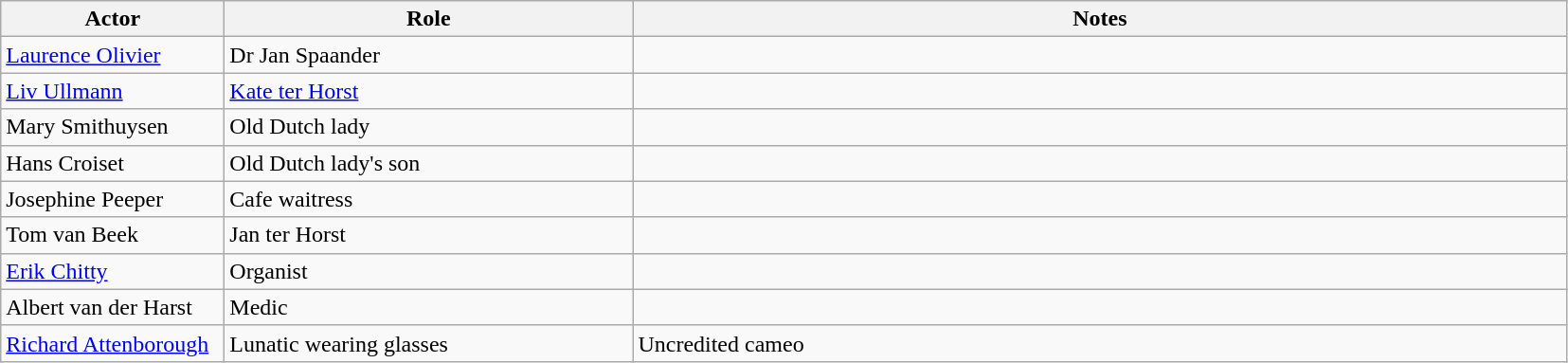<table class="wikitable">
<tr ">
<th style="width:150px;">Actor</th>
<th style="width:280px;">Role</th>
<th style="width:650px;">Notes</th>
</tr>
<tr>
<td><a href='#'>Laurence Olivier</a></td>
<td>Dr Jan Spaander</td>
<td></td>
</tr>
<tr>
<td><a href='#'>Liv Ullmann</a></td>
<td><a href='#'>Kate ter Horst</a></td>
<td></td>
</tr>
<tr>
<td>Mary Smithuysen</td>
<td>Old Dutch lady</td>
<td></td>
</tr>
<tr>
<td>Hans Croiset</td>
<td>Old Dutch lady's son</td>
<td></td>
</tr>
<tr>
<td>Josephine Peeper</td>
<td>Cafe waitress</td>
<td></td>
</tr>
<tr>
<td>Tom van Beek</td>
<td>Jan ter Horst</td>
<td></td>
</tr>
<tr>
<td><a href='#'>Erik Chitty</a></td>
<td>Organist</td>
<td></td>
</tr>
<tr>
<td>Albert van der Harst</td>
<td>Medic</td>
<td></td>
</tr>
<tr>
<td><a href='#'>Richard Attenborough</a></td>
<td>Lunatic wearing glasses</td>
<td>Uncredited cameo</td>
</tr>
</table>
